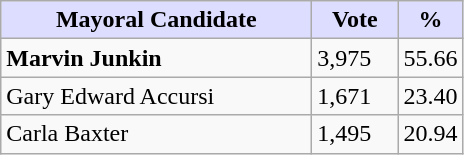<table class="wikitable">
<tr>
<th style="background:#ddf; width:200px;">Mayoral Candidate</th>
<th style="background:#ddf; width:50px;">Vote</th>
<th style="background:#ddf; width:30px;">%</th>
</tr>
<tr>
<td><strong>Marvin Junkin</strong></td>
<td>3,975</td>
<td>55.66</td>
</tr>
<tr>
<td>Gary Edward Accursi</td>
<td>1,671</td>
<td>23.40</td>
</tr>
<tr>
<td>Carla Baxter</td>
<td>1,495</td>
<td>20.94</td>
</tr>
</table>
